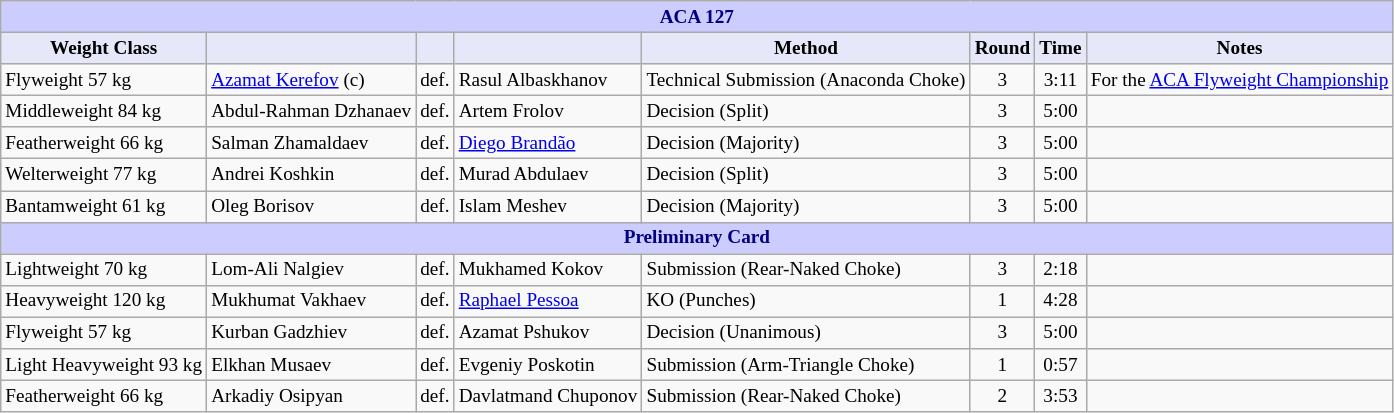<table class="wikitable" style="font-size: 80%;">
<tr>
<th colspan="8" style="background-color: #ccf; color: #000080; text-align: center;"><strong>ACA 127</strong></th>
</tr>
<tr>
<th colspan="1" style="background-color: #E6E8FA; color: #000000; text-align: center;">Weight Class</th>
<th colspan="1" style="background-color: #E6E8FA; color: #000000; text-align: center;"></th>
<th colspan="1" style="background-color: #E6E8FA; color: #000000; text-align: center;"></th>
<th colspan="1" style="background-color: #E6E8FA; color: #000000; text-align: center;"></th>
<th colspan="1" style="background-color: #E6E8FA; color: #000000; text-align: center;">Method</th>
<th colspan="1" style="background-color: #E6E8FA; color: #000000; text-align: center;">Round</th>
<th colspan="1" style="background-color: #E6E8FA; color: #000000; text-align: center;">Time</th>
<th colspan="1" style="background-color: #E6E8FA; color: #000000; text-align: center;">Notes</th>
</tr>
<tr>
<td>Flyweight 57 kg</td>
<td> <a href='#'>Azamat Kerefov</a> (c)</td>
<td>def.</td>
<td> Rasul Albaskhanov</td>
<td>Technical Submission (Anaconda Choke)</td>
<td align=center>3</td>
<td align=center>3:11</td>
<td>For the <a href='#'>ACA Flyweight Championship</a></td>
</tr>
<tr>
<td>Middleweight 84 kg</td>
<td> Abdul-Rahman Dzhanaev</td>
<td>def.</td>
<td> Artem Frolov</td>
<td>Decision (Split)</td>
<td align=center>3</td>
<td align=center>5:00</td>
<td></td>
</tr>
<tr>
<td>Featherweight 66 kg</td>
<td> Salman Zhamaldaev</td>
<td>def.</td>
<td> <a href='#'>Diego Brandão</a></td>
<td>Decision (Majority)</td>
<td align=center>3</td>
<td align=center>5:00</td>
<td></td>
</tr>
<tr>
<td>Welterweight 77 kg</td>
<td> Andrei Koshkin</td>
<td>def.</td>
<td> Murad Abdulaev</td>
<td>Decision (Split)</td>
<td align=center>3</td>
<td align=center>5:00</td>
<td></td>
</tr>
<tr>
<td>Bantamweight 61 kg</td>
<td> Oleg Borisov</td>
<td>def.</td>
<td> Islam Meshev</td>
<td>Decision (Majority)</td>
<td align=center>3</td>
<td align=center>5:00</td>
<td></td>
</tr>
<tr>
<th colspan="8" style="background-color: #ccf; color: #000080; text-align: center;"><strong>Preliminary Card</strong></th>
</tr>
<tr>
<td>Lightweight 70 kg</td>
<td> Lom-Ali Nalgiev</td>
<td>def.</td>
<td> Mukhamed Kokov</td>
<td>Submission (Rear-Naked Choke)</td>
<td align=center>3</td>
<td align=center>2:18</td>
<td></td>
</tr>
<tr>
<td>Heavyweight 120 kg</td>
<td> Mukhumat Vakhaev</td>
<td>def.</td>
<td> <a href='#'>Raphael Pessoa</a></td>
<td>KO (Punches)</td>
<td align=center>1</td>
<td align=center>4:28</td>
<td></td>
</tr>
<tr>
<td>Flyweight 57 kg</td>
<td> Kurban Gadzhiev</td>
<td>def.</td>
<td> Azamat Pshukov</td>
<td>Decision (Unanimous)</td>
<td align=center>3</td>
<td align=center>5:00</td>
<td></td>
</tr>
<tr>
<td>Light Heavyweight 93 kg</td>
<td> Elkhan Musaev</td>
<td>def.</td>
<td> Evgeniy Poskotin</td>
<td>Submission (Arm-Triangle Choke)</td>
<td align=center>1</td>
<td align=center>0:57</td>
<td></td>
</tr>
<tr>
<td>Featherweight 66 kg</td>
<td> Arkadiy Osipyan</td>
<td>def.</td>
<td> Davlatmand Chuponov</td>
<td>Submission (Rear-Naked Choke)</td>
<td align=center>2</td>
<td align=center>3:53</td>
<td></td>
</tr>
</table>
